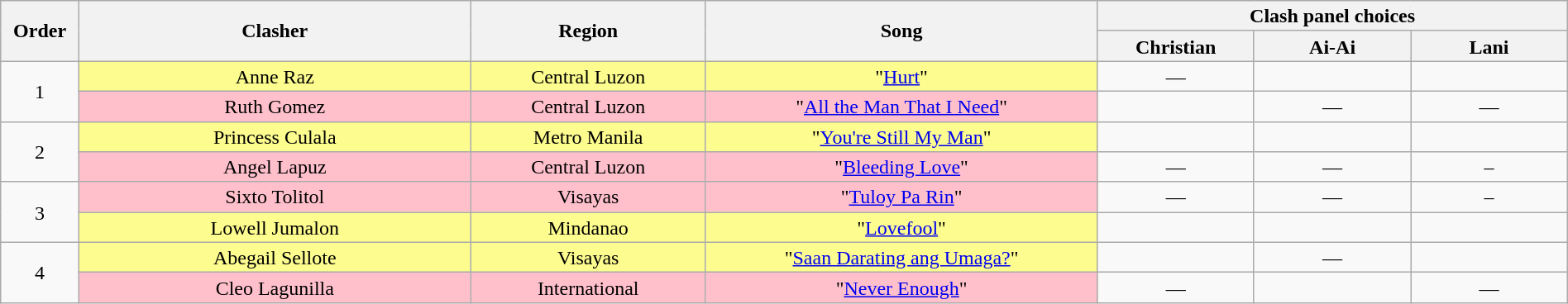<table class="wikitable" style="text-align:center; line-height:17px; width:100%;">
<tr>
<th rowspan="2" width="5%">Order</th>
<th rowspan="2" width="25%">Clasher</th>
<th rowspan="2">Region</th>
<th rowspan="2" width="25%">Song</th>
<th colspan="3" width="30%">Clash panel choices</th>
</tr>
<tr>
<th width="10%">Christian</th>
<th width="10%">Ai-Ai</th>
<th width="10%">Lani</th>
</tr>
<tr>
<td rowspan="2">1</td>
<td style="background:#fdfc8f;">Anne Raz</td>
<td style="background:#fdfc8f;">Central Luzon</td>
<td style="background:#fdfc8f;">"<a href='#'>Hurt</a>"</td>
<td>—</td>
<td><strong></strong></td>
<td><strong></strong></td>
</tr>
<tr>
<td style="background:pink;">Ruth Gomez</td>
<td style="background:pink;">Central Luzon</td>
<td style="background:pink;">"<a href='#'>All the Man That I Need</a>"</td>
<td><strong></strong></td>
<td>—</td>
<td>—</td>
</tr>
<tr>
<td rowspan="2">2</td>
<td style="background:#fdfc8f;">Princess Culala</td>
<td style="background:#fdfc8f;">Metro Manila</td>
<td style="background:#fdfc8f;">"<a href='#'>You're Still My Man</a>"</td>
<td><strong></strong></td>
<td><strong></strong></td>
<td><strong></strong></td>
</tr>
<tr>
<td style="background:pink;">Angel Lapuz</td>
<td style="background:pink;">Central Luzon</td>
<td style="background:pink;">"<a href='#'>Bleeding Love</a>"</td>
<td>—</td>
<td>—</td>
<td>–</td>
</tr>
<tr>
<td rowspan="2">3</td>
<td style="background:pink;">Sixto Tolitol</td>
<td style="background:pink;">Visayas</td>
<td style="background:pink;">"<a href='#'>Tuloy Pa Rin</a>"</td>
<td>—</td>
<td>—</td>
<td>–</td>
</tr>
<tr>
<td style="background:#fdfc8f;">Lowell Jumalon</td>
<td style="background:#fdfc8f;">Mindanao</td>
<td style="background:#fdfc8f;">"<a href='#'>Lovefool</a>"</td>
<td><strong></strong></td>
<td><strong></strong></td>
<td><strong></strong></td>
</tr>
<tr>
<td rowspan="2">4</td>
<td style="background:#fdfc8f;">Abegail Sellote</td>
<td style="background:#fdfc8f;">Visayas</td>
<td style="background:#fdfc8f;">"<a href='#'>Saan Darating ang Umaga?</a>"</td>
<td><strong></strong></td>
<td>—</td>
<td><strong></strong></td>
</tr>
<tr>
<td style="background:pink;">Cleo Lagunilla</td>
<td style="background:pink;">International</td>
<td style="background:pink;">"<a href='#'>Never Enough</a>"</td>
<td>—</td>
<td><strong></strong></td>
<td>—</td>
</tr>
</table>
